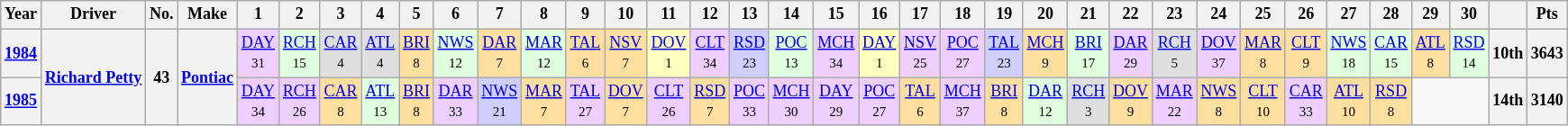<table class="wikitable" style="text-align:center; font-size:75%">
<tr>
<th>Year</th>
<th>Driver</th>
<th>No.</th>
<th>Make</th>
<th>1</th>
<th>2</th>
<th>3</th>
<th>4</th>
<th>5</th>
<th>6</th>
<th>7</th>
<th>8</th>
<th>9</th>
<th>10</th>
<th>11</th>
<th>12</th>
<th>13</th>
<th>14</th>
<th>15</th>
<th>16</th>
<th>17</th>
<th>18</th>
<th>19</th>
<th>20</th>
<th>21</th>
<th>22</th>
<th>23</th>
<th>24</th>
<th>25</th>
<th>26</th>
<th>27</th>
<th>28</th>
<th>29</th>
<th>30</th>
<th></th>
<th>Pts</th>
</tr>
<tr>
<th><a href='#'>1984</a></th>
<th rowspan=2><a href='#'>Richard Petty</a></th>
<th rowspan=2>43</th>
<th rowspan=2><a href='#'>Pontiac</a></th>
<td style="background:#EFCFFF;"><a href='#'>DAY</a><br><small>31</small></td>
<td style="background:#DFFFDF;"><a href='#'>RCH</a><br><small>15</small></td>
<td style="background:#DFDFDF;"><a href='#'>CAR</a><br><small>4</small></td>
<td style="background:#DFDFDF;"><a href='#'>ATL</a><br><small>4</small></td>
<td style="background:#FFDF9F;"><a href='#'>BRI</a><br><small>8</small></td>
<td style="background:#DFFFDF;"><a href='#'>NWS</a><br><small>12</small></td>
<td style="background:#FFDF9F;"><a href='#'>DAR</a><br><small>7</small></td>
<td style="background:#DFFFDF;"><a href='#'>MAR</a><br><small>12</small></td>
<td style="background:#FFDF9F;"><a href='#'>TAL</a><br><small>6</small></td>
<td style="background:#FFDF9F;"><a href='#'>NSV</a><br><small>7</small></td>
<td style="background:#FFFFBF;"><a href='#'>DOV</a><br><small>1</small></td>
<td style="background:#EFCFFF;"><a href='#'>CLT</a><br><small>34</small></td>
<td style="background:#CFCFFF;"><a href='#'>RSD</a><br><small>23</small></td>
<td style="background:#DFFFDF;"><a href='#'>POC</a><br><small>13</small></td>
<td style="background:#EFCFFF;"><a href='#'>MCH</a><br><small>34</small></td>
<td style="background:#FFFFBF;"><a href='#'>DAY</a><br><small>1</small></td>
<td style="background:#EFCFFF;"><a href='#'>NSV</a><br><small>25</small></td>
<td style="background:#EFCFFF;"><a href='#'>POC</a><br><small>27</small></td>
<td style="background:#CFCFFF;"><a href='#'>TAL</a><br><small>23</small></td>
<td style="background:#FFDF9F;"><a href='#'>MCH</a><br><small>9</small></td>
<td style="background:#DFFFDF;"><a href='#'>BRI</a><br><small>17</small></td>
<td style="background:#EFCFFF;"><a href='#'>DAR</a><br><small>29</small></td>
<td style="background:#DFDFDF;"><a href='#'>RCH</a><br><small>5</small></td>
<td style="background:#EFCFFF;"><a href='#'>DOV</a><br><small>37</small></td>
<td style="background:#FFDF9F;"><a href='#'>MAR</a><br><small>8</small></td>
<td style="background:#FFDF9F;"><a href='#'>CLT</a><br><small>9</small></td>
<td style="background:#DFFFDF;"><a href='#'>NWS</a><br><small>18</small></td>
<td style="background:#DFFFDF;"><a href='#'>CAR</a><br><small>15</small></td>
<td style="background:#FFDF9F;"><a href='#'>ATL</a><br><small>8</small></td>
<td style="background:#DFFFDF;"><a href='#'>RSD</a><br><small>14</small></td>
<th>10th</th>
<th>3643</th>
</tr>
<tr>
<th><a href='#'>1985</a></th>
<td style="background:#EFCFFF;"><a href='#'>DAY</a><br><small>34</small></td>
<td style="background:#EFCFFF;"><a href='#'>RCH</a><br><small>26</small></td>
<td style="background:#FFDF9F;"><a href='#'>CAR</a><br><small>8</small></td>
<td style="background:#DFFFDF;"><a href='#'>ATL</a><br><small>13</small></td>
<td style="background:#FFDF9F;"><a href='#'>BRI</a><br><small>8</small></td>
<td style="background:#EFCFFF;"><a href='#'>DAR</a><br><small>33</small></td>
<td style="background:#CFCFFF;"><a href='#'>NWS</a><br><small>21</small></td>
<td style="background:#FFDF9F;"><a href='#'>MAR</a><br><small>7</small></td>
<td style="background:#EFCFFF;"><a href='#'>TAL</a><br><small>27</small></td>
<td style="background:#FFDF9F;"><a href='#'>DOV</a><br><small>7</small></td>
<td style="background:#EFCFFF;"><a href='#'>CLT</a><br><small>26</small></td>
<td style="background:#FFDF9F;"><a href='#'>RSD</a><br><small>7</small></td>
<td style="background:#EFCFFF;"><a href='#'>POC</a><br><small>33</small></td>
<td style="background:#EFCFFF;"><a href='#'>MCH</a><br><small>30</small></td>
<td style="background:#EFCFFF;"><a href='#'>DAY</a><br><small>29</small></td>
<td style="background:#EFCFFF;"><a href='#'>POC</a><br><small>27</small></td>
<td style="background:#FFDF9F;"><a href='#'>TAL</a><br><small>6</small></td>
<td style="background:#EFCFFF;"><a href='#'>MCH</a><br><small>37</small></td>
<td style="background:#FFDF9F;"><a href='#'>BRI</a><br><small>8</small></td>
<td style="background:#DFFFDF;"><a href='#'>DAR</a><br><small>12</small></td>
<td style="background:#DFDFDF;"><a href='#'>RCH</a><br><small>3</small></td>
<td style="background:#FFDF9F;"><a href='#'>DOV</a><br><small>9</small></td>
<td style="background:#EFCFFF;"><a href='#'>MAR</a><br><small>22</small></td>
<td style="background:#FFDF9F;"><a href='#'>NWS</a><br><small>8</small></td>
<td style="background:#FFDF9F;"><a href='#'>CLT</a><br><small>10</small></td>
<td style="background:#EFCFFF;"><a href='#'>CAR</a><br><small>33</small></td>
<td style="background:#FFDF9F;"><a href='#'>ATL</a><br><small>10</small></td>
<td style="background:#FFDF9F;"><a href='#'>RSD</a><br><small>8</small></td>
<td colspan=2></td>
<th>14th</th>
<th>3140</th>
</tr>
</table>
